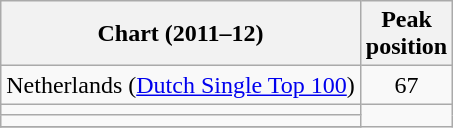<table class="wikitable sortable">
<tr>
<th>Chart (2011–12)</th>
<th>Peak<br>position</th>
</tr>
<tr>
<td>Netherlands (<a href='#'>Dutch Single Top 100</a>)</td>
<td align="center">67</td>
</tr>
<tr>
<td></td>
</tr>
<tr>
<td></td>
</tr>
<tr>
</tr>
</table>
